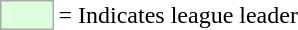<table>
<tr>
<td style="background:#DDFFDD; border:1px solid #aaa; width:2em;"></td>
<td>= Indicates league leader</td>
</tr>
</table>
